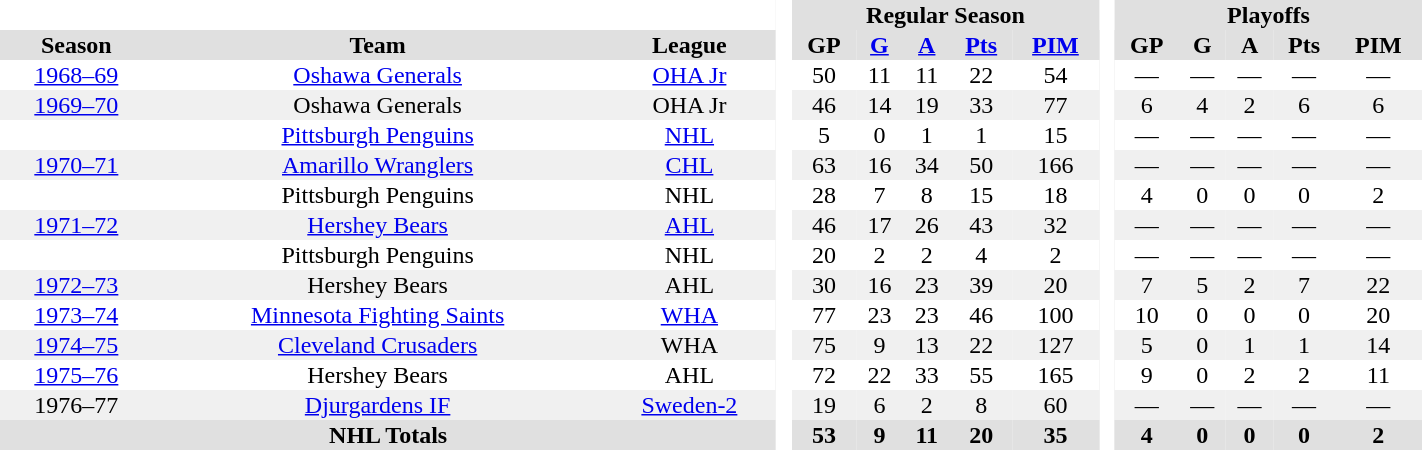<table border="0" cellpadding="1" cellspacing="0" style="text-align:center; width:75%">
<tr bgcolor="#e0e0e0">
<th colspan="3"  bgcolor="#ffffff"> </th>
<th rowspan="99" bgcolor="#ffffff"> </th>
<th colspan="5">Regular Season</th>
<th rowspan="99" bgcolor="#ffffff"> </th>
<th colspan="5">Playoffs</th>
</tr>
<tr bgcolor="#e0e0e0">
<th>Season</th>
<th>Team</th>
<th>League</th>
<th>GP</th>
<th><a href='#'>G</a></th>
<th><a href='#'>A</a></th>
<th><a href='#'>Pts</a></th>
<th><a href='#'>PIM</a></th>
<th>GP</th>
<th>G</th>
<th>A</th>
<th>Pts</th>
<th>PIM</th>
</tr>
<tr>
<td><a href='#'>1968–69</a></td>
<td><a href='#'>Oshawa Generals</a></td>
<td><a href='#'>OHA Jr</a></td>
<td>50</td>
<td>11</td>
<td>11</td>
<td>22</td>
<td>54</td>
<td>—</td>
<td>—</td>
<td>—</td>
<td>—</td>
<td>—</td>
</tr>
<tr bgcolor="#f0f0f0">
<td><a href='#'>1969–70</a></td>
<td>Oshawa Generals</td>
<td>OHA Jr</td>
<td>46</td>
<td>14</td>
<td>19</td>
<td>33</td>
<td>77</td>
<td>6</td>
<td>4</td>
<td>2</td>
<td>6</td>
<td>6</td>
</tr>
<tr>
<td></td>
<td><a href='#'>Pittsburgh Penguins</a></td>
<td><a href='#'>NHL</a></td>
<td>5</td>
<td>0</td>
<td>1</td>
<td>1</td>
<td>15</td>
<td>—</td>
<td>—</td>
<td>—</td>
<td>—</td>
<td>—</td>
</tr>
<tr bgcolor="#f0f0f0">
<td><a href='#'>1970–71</a></td>
<td><a href='#'>Amarillo Wranglers</a></td>
<td><a href='#'>CHL</a></td>
<td>63</td>
<td>16</td>
<td>34</td>
<td>50</td>
<td>166</td>
<td>—</td>
<td>—</td>
<td>—</td>
<td>—</td>
<td>—</td>
</tr>
<tr>
<td></td>
<td>Pittsburgh Penguins</td>
<td>NHL</td>
<td>28</td>
<td>7</td>
<td>8</td>
<td>15</td>
<td>18</td>
<td>4</td>
<td>0</td>
<td>0</td>
<td>0</td>
<td>2</td>
</tr>
<tr bgcolor="#f0f0f0">
<td><a href='#'>1971–72</a></td>
<td><a href='#'>Hershey Bears</a></td>
<td><a href='#'>AHL</a></td>
<td>46</td>
<td>17</td>
<td>26</td>
<td>43</td>
<td>32</td>
<td>—</td>
<td>—</td>
<td>—</td>
<td>—</td>
<td>—</td>
</tr>
<tr>
<td></td>
<td>Pittsburgh Penguins</td>
<td>NHL</td>
<td>20</td>
<td>2</td>
<td>2</td>
<td>4</td>
<td>2</td>
<td>—</td>
<td>—</td>
<td>—</td>
<td>—</td>
<td>—</td>
</tr>
<tr bgcolor="#f0f0f0">
<td><a href='#'>1972–73</a></td>
<td>Hershey Bears</td>
<td>AHL</td>
<td>30</td>
<td>16</td>
<td>23</td>
<td>39</td>
<td>20</td>
<td>7</td>
<td>5</td>
<td>2</td>
<td>7</td>
<td>22</td>
</tr>
<tr>
<td><a href='#'>1973–74</a></td>
<td><a href='#'>Minnesota Fighting Saints</a></td>
<td><a href='#'>WHA</a></td>
<td>77</td>
<td>23</td>
<td>23</td>
<td>46</td>
<td>100</td>
<td>10</td>
<td>0</td>
<td>0</td>
<td>0</td>
<td>20</td>
</tr>
<tr bgcolor="#f0f0f0">
<td><a href='#'>1974–75</a></td>
<td><a href='#'>Cleveland Crusaders</a></td>
<td>WHA</td>
<td>75</td>
<td>9</td>
<td>13</td>
<td>22</td>
<td>127</td>
<td>5</td>
<td>0</td>
<td>1</td>
<td>1</td>
<td>14</td>
</tr>
<tr>
<td><a href='#'>1975–76</a></td>
<td>Hershey Bears</td>
<td>AHL</td>
<td>72</td>
<td>22</td>
<td>33</td>
<td>55</td>
<td>165</td>
<td>9</td>
<td>0</td>
<td>2</td>
<td>2</td>
<td>11</td>
</tr>
<tr bgcolor="#f0f0f0">
<td>1976–77</td>
<td><a href='#'>Djurgardens IF</a></td>
<td><a href='#'>Sweden-2</a></td>
<td>19</td>
<td>6</td>
<td>2</td>
<td>8</td>
<td>60</td>
<td>—</td>
<td>—</td>
<td>—</td>
<td>—</td>
<td>—</td>
</tr>
<tr bgcolor="#e0e0e0">
<th colspan="3">NHL Totals</th>
<th>53</th>
<th>9</th>
<th>11</th>
<th>20</th>
<th>35</th>
<th>4</th>
<th>0</th>
<th>0</th>
<th>0</th>
<th>2</th>
</tr>
</table>
